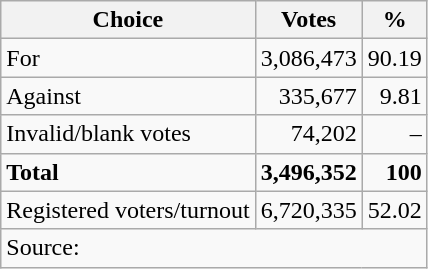<table class=wikitable style=text-align:right>
<tr>
<th>Choice</th>
<th>Votes</th>
<th>%</th>
</tr>
<tr>
<td align=left>For</td>
<td>3,086,473</td>
<td>90.19</td>
</tr>
<tr>
<td align=left>Against</td>
<td>335,677</td>
<td>9.81</td>
</tr>
<tr>
<td align=left>Invalid/blank votes</td>
<td>74,202</td>
<td>–</td>
</tr>
<tr>
<td align=left><strong>Total</strong></td>
<td><strong>3,496,352</strong></td>
<td><strong>100</strong></td>
</tr>
<tr>
<td align=left>Registered voters/turnout</td>
<td>6,720,335</td>
<td>52.02</td>
</tr>
<tr>
<td align=left colspan=3>Source: </td>
</tr>
</table>
